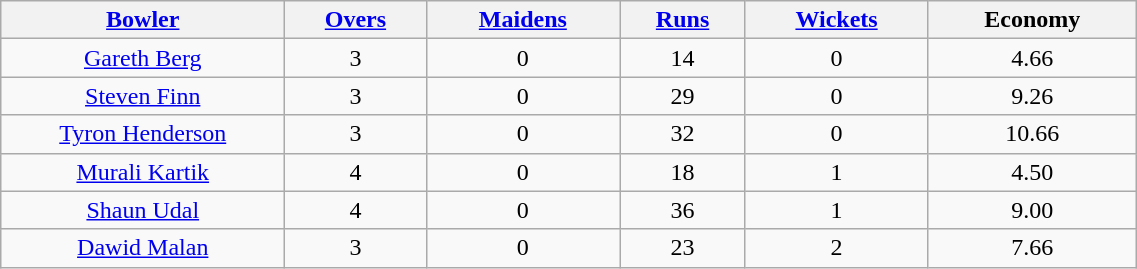<table border="1" cellpadding="1" cellspacing="0" style="border: grey solid 1px; border-collapse: collapse; text-align: center; width: 60%;" class=wikitable>
<tr>
<th width="25%"><a href='#'>Bowler</a></th>
<th><a href='#'>Overs</a></th>
<th><a href='#'>Maidens</a></th>
<th><a href='#'>Runs</a></th>
<th><a href='#'>Wickets</a></th>
<th>Economy</th>
</tr>
<tr>
<td><a href='#'>Gareth Berg</a></td>
<td>3</td>
<td>0</td>
<td>14</td>
<td>0</td>
<td>4.66</td>
</tr>
<tr>
<td><a href='#'>Steven Finn</a></td>
<td>3</td>
<td>0</td>
<td>29</td>
<td>0</td>
<td>9.26</td>
</tr>
<tr>
<td><a href='#'>Tyron Henderson</a></td>
<td>3</td>
<td>0</td>
<td>32</td>
<td>0</td>
<td>10.66</td>
</tr>
<tr>
<td><a href='#'>Murali Kartik</a></td>
<td>4</td>
<td>0</td>
<td>18</td>
<td>1</td>
<td>4.50</td>
</tr>
<tr>
<td><a href='#'>Shaun Udal</a></td>
<td>4</td>
<td>0</td>
<td>36</td>
<td>1</td>
<td>9.00</td>
</tr>
<tr>
<td><a href='#'>Dawid Malan</a></td>
<td>3</td>
<td>0</td>
<td>23</td>
<td>2</td>
<td>7.66</td>
</tr>
</table>
